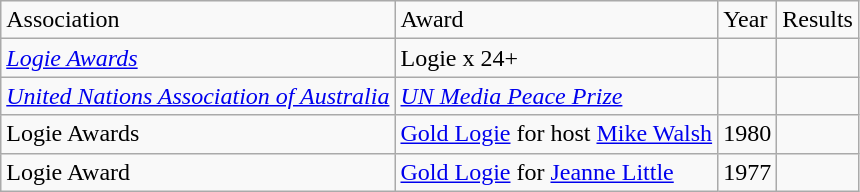<table class="wikitable">
<tr>
<td>Association</td>
<td>Award</td>
<td>Year</td>
<td>Results</td>
</tr>
<tr>
<td><em><a href='#'>Logie Awards</a></em></td>
<td>Logie x 24+</td>
<td></td>
<td></td>
</tr>
<tr>
<td><em><a href='#'>United Nations Association of Australia</a></em></td>
<td><em><a href='#'>UN Media Peace Prize</a></em></td>
<td></td>
<td></td>
</tr>
<tr>
<td>Logie Awards</td>
<td><a href='#'>Gold Logie</a> for host <a href='#'>Mike Walsh</a></td>
<td>1980</td>
<td></td>
</tr>
<tr>
<td>Logie Award</td>
<td><a href='#'>Gold Logie</a> for <a href='#'>Jeanne Little</a></td>
<td>1977</td>
<td></td>
</tr>
</table>
